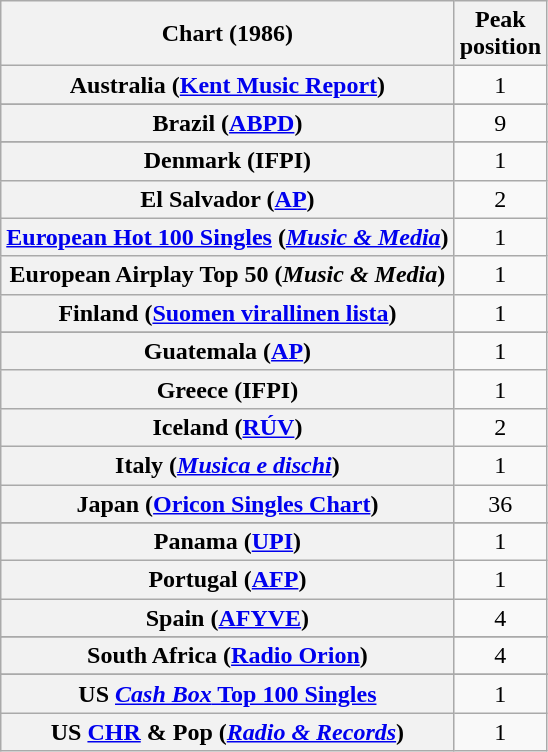<table class="wikitable sortable plainrowheaders" style="text-align:center">
<tr>
<th>Chart (1986)</th>
<th>Peak<br>position</th>
</tr>
<tr>
<th scope="row">Australia (<a href='#'>Kent Music Report</a>)</th>
<td align="center">1</td>
</tr>
<tr>
</tr>
<tr>
</tr>
<tr>
<th scope="row">Brazil (<a href='#'>ABPD</a>)</th>
<td align="center">9</td>
</tr>
<tr>
</tr>
<tr>
<th scope="row">Denmark (IFPI)</th>
<td align="center">1</td>
</tr>
<tr>
<th scope="row">El Salvador (<a href='#'>AP</a>)</th>
<td align="center">2</td>
</tr>
<tr>
<th scope="row"><a href='#'>European Hot 100 Singles</a> (<em><a href='#'>Music & Media</a></em>)</th>
<td align="center">1</td>
</tr>
<tr>
<th scope="row">European Airplay Top 50 (<em>Music & Media</em>)</th>
<td align="center">1</td>
</tr>
<tr>
<th scope="row">Finland (<a href='#'>Suomen virallinen lista</a>)</th>
<td align="center">1</td>
</tr>
<tr>
</tr>
<tr>
</tr>
<tr>
<th scope="row">Guatemala (<a href='#'>AP</a>)</th>
<td align="center">1</td>
</tr>
<tr>
<th scope="row">Greece (IFPI)</th>
<td align="center">1</td>
</tr>
<tr>
<th scope="row">Iceland (<a href='#'>RÚV</a>)</th>
<td>2</td>
</tr>
<tr>
<th scope="row">Italy (<em><a href='#'>Musica e dischi</a></em>)</th>
<td align="center">1</td>
</tr>
<tr>
<th scope="row">Japan (<a href='#'>Oricon Singles Chart</a>)</th>
<td style="text-align:center;">36</td>
</tr>
<tr>
</tr>
<tr>
</tr>
<tr>
</tr>
<tr>
</tr>
<tr>
</tr>
<tr>
<th scope="row">Panama (<a href='#'>UPI</a>)</th>
<td align="center">1</td>
</tr>
<tr>
<th scope="row">Portugal (<a href='#'>AFP</a>)</th>
<td align="center">1</td>
</tr>
<tr>
<th scope="row">Spain (<a href='#'>AFYVE</a>)</th>
<td align="center">4</td>
</tr>
<tr>
</tr>
<tr>
</tr>
<tr>
<th scope="row">South Africa (<a href='#'>Radio Orion</a>)</th>
<td>4</td>
</tr>
<tr>
</tr>
<tr>
</tr>
<tr>
</tr>
<tr>
</tr>
<tr>
</tr>
<tr>
<th scope="row">US <a href='#'><em>Cash Box</em> Top 100 Singles</a></th>
<td>1</td>
</tr>
<tr>
<th scope="row">US <a href='#'>CHR</a> & Pop (<em><a href='#'>Radio & Records</a></em>)</th>
<td>1</td>
</tr>
</table>
